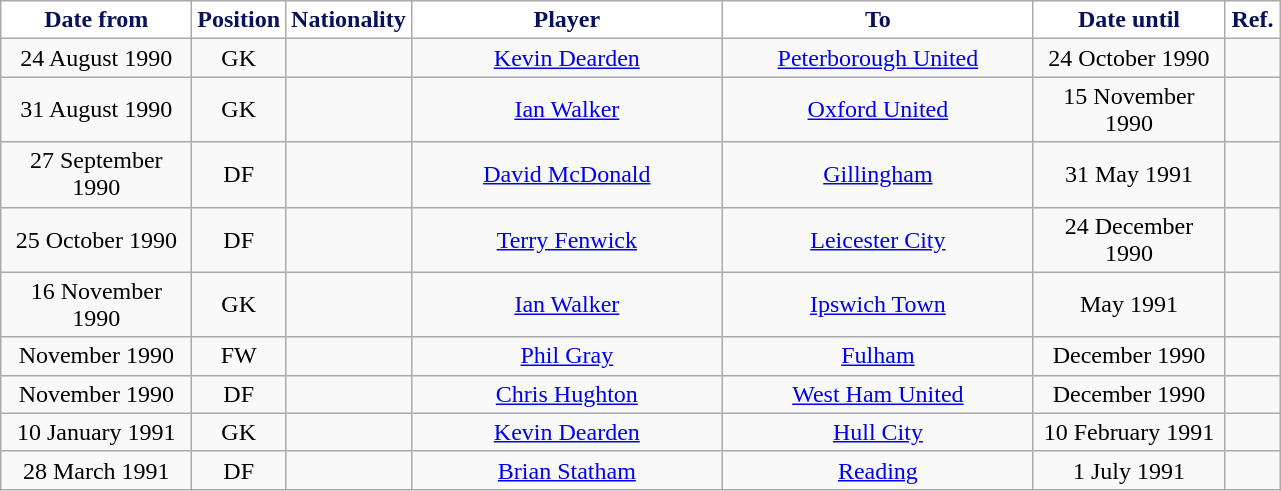<table class="wikitable" style="text-align:center">
<tr>
<th style="background:#FFFFFF; color:#081159; width:120px;">Date from</th>
<th style="background:#FFFFFF; color:#081159; width:50px;">Position</th>
<th style="background:#FFFFFF; color:#081159; width:50px;">Nationality</th>
<th style="background:#FFFFFF; color:#081159; width:200px;">Player</th>
<th style="background:#FFFFFF; color:#081159; width:200px;">To</th>
<th style="background:#FFFFFF; color:#081159; width:120px;">Date until</th>
<th style="background:#FFFFFF; color:#081159; width:30px;">Ref.</th>
</tr>
<tr>
<td>24 August 1990</td>
<td>GK</td>
<td></td>
<td><a href='#'>Kevin Dearden</a></td>
<td> <a href='#'>Peterborough United</a></td>
<td>24 October 1990</td>
<td></td>
</tr>
<tr>
<td>31 August 1990</td>
<td>GK</td>
<td></td>
<td><a href='#'>Ian Walker</a></td>
<td> <a href='#'>Oxford United</a></td>
<td>15 November 1990</td>
<td></td>
</tr>
<tr>
<td>27 September 1990</td>
<td>DF</td>
<td></td>
<td><a href='#'>David McDonald</a></td>
<td> <a href='#'>Gillingham</a></td>
<td>31 May 1991</td>
<td></td>
</tr>
<tr>
<td>25 October 1990</td>
<td>DF</td>
<td></td>
<td><a href='#'>Terry Fenwick</a></td>
<td> <a href='#'>Leicester City</a></td>
<td>24 December 1990</td>
<td></td>
</tr>
<tr>
<td>16 November 1990</td>
<td>GK</td>
<td></td>
<td><a href='#'>Ian Walker</a></td>
<td> <a href='#'>Ipswich Town</a></td>
<td>May 1991</td>
<td></td>
</tr>
<tr>
<td>November 1990</td>
<td>FW</td>
<td></td>
<td><a href='#'>Phil Gray</a></td>
<td> <a href='#'>Fulham</a></td>
<td>December 1990</td>
<td></td>
</tr>
<tr>
<td>November 1990</td>
<td>DF</td>
<td></td>
<td><a href='#'>Chris Hughton</a></td>
<td> <a href='#'>West Ham United</a></td>
<td>December 1990</td>
<td></td>
</tr>
<tr>
<td>10 January 1991</td>
<td>GK</td>
<td></td>
<td><a href='#'>Kevin Dearden</a></td>
<td> <a href='#'>Hull City</a></td>
<td>10 February 1991</td>
<td></td>
</tr>
<tr>
<td>28 March 1991</td>
<td>DF</td>
<td></td>
<td><a href='#'>Brian Statham</a></td>
<td> <a href='#'>Reading</a></td>
<td>1 July 1991</td>
<td></td>
</tr>
</table>
